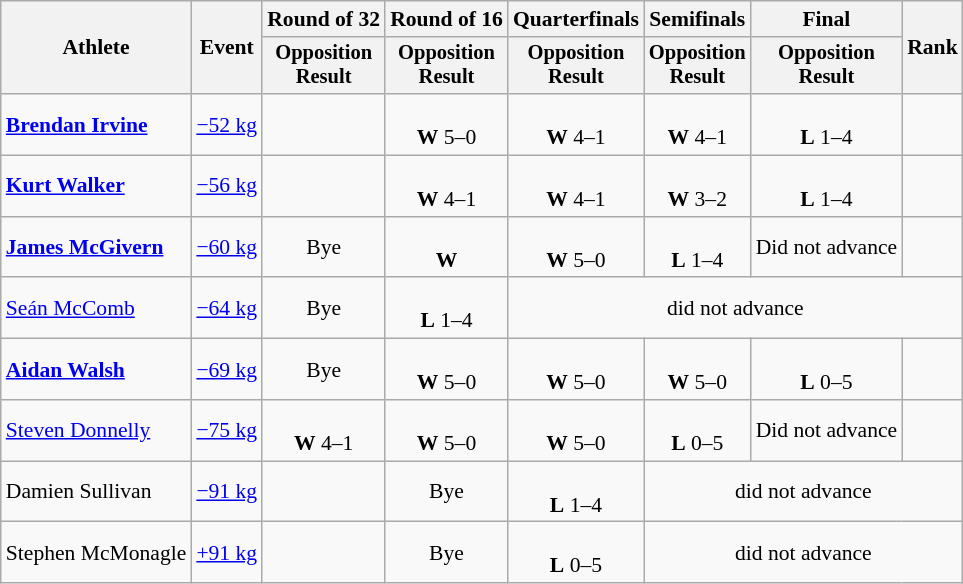<table class="wikitable" style="font-size:90%;">
<tr>
<th rowspan=2>Athlete</th>
<th rowspan=2>Event</th>
<th>Round of 32</th>
<th>Round of 16</th>
<th>Quarterfinals</th>
<th>Semifinals</th>
<th>Final</th>
<th rowspan=2>Rank</th>
</tr>
<tr style="font-size:95%">
<th>Opposition<br>Result</th>
<th>Opposition<br>Result</th>
<th>Opposition<br>Result</th>
<th>Opposition<br>Result</th>
<th>Opposition<br>Result</th>
</tr>
<tr align=center>
<td align=left><strong><a href='#'>Brendan Irvine</a></strong></td>
<td align=left><a href='#'>−52 kg</a></td>
<td></td>
<td><br><strong>W</strong> 5–0</td>
<td><br><strong>W</strong> 4–1</td>
<td><br><strong>W</strong> 4–1</td>
<td><br><strong>L</strong> 1–4</td>
<td></td>
</tr>
<tr align=center>
<td align=left><strong><a href='#'>Kurt Walker</a></strong></td>
<td align=left><a href='#'>−56 kg</a></td>
<td></td>
<td><br><strong>W</strong> 4–1</td>
<td><br><strong>W</strong> 4–1</td>
<td><br><strong>W</strong> 3–2</td>
<td><br><strong>L</strong> 1–4</td>
<td></td>
</tr>
<tr align=center>
<td align=left><strong><a href='#'>James McGivern</a></strong></td>
<td align=left><a href='#'>−60 kg</a></td>
<td>Bye</td>
<td><br> <strong>W</strong> </td>
<td><br><strong>W</strong> 5–0</td>
<td><br><strong>L</strong> 1–4</td>
<td>Did not advance</td>
<td></td>
</tr>
<tr align=center>
<td align=left><a href='#'>Seán McComb</a></td>
<td align=left><a href='#'>−64 kg</a></td>
<td>Bye</td>
<td><br> <strong>L</strong> 1–4</td>
<td Colspan=4>did not advance</td>
</tr>
<tr align=center>
<td align=left><strong><a href='#'>Aidan Walsh</a></strong></td>
<td align=left><a href='#'>−69 kg</a></td>
<td>Bye</td>
<td><br> <strong>W</strong> 5–0</td>
<td><br> <strong>W</strong> 5–0</td>
<td><br><strong>W</strong> 5–0</td>
<td><br><strong>L</strong> 0–5</td>
<td></td>
</tr>
<tr align=center>
<td align=left><a href='#'>Steven Donnelly</a></td>
<td align=left><a href='#'>−75 kg</a></td>
<td><br><strong>W</strong> 4–1</td>
<td><br><strong>W</strong> 5–0</td>
<td><br><strong>W</strong> 5–0</td>
<td><br><strong>L</strong> 0–5</td>
<td>Did not advance</td>
<td></td>
</tr>
<tr align=center>
<td align=left>Damien Sullivan</td>
<td align=left><a href='#'>−91 kg</a></td>
<td></td>
<td>Bye</td>
<td><br><strong>L</strong> 1–4</td>
<td Colspan=3>did not advance</td>
</tr>
<tr align=center>
<td align=left>Stephen McMonagle</td>
<td align=left><a href='#'>+91 kg</a></td>
<td></td>
<td>Bye</td>
<td><br><strong>L</strong> 0–5</td>
<td Colspan=3>did not advance</td>
</tr>
</table>
